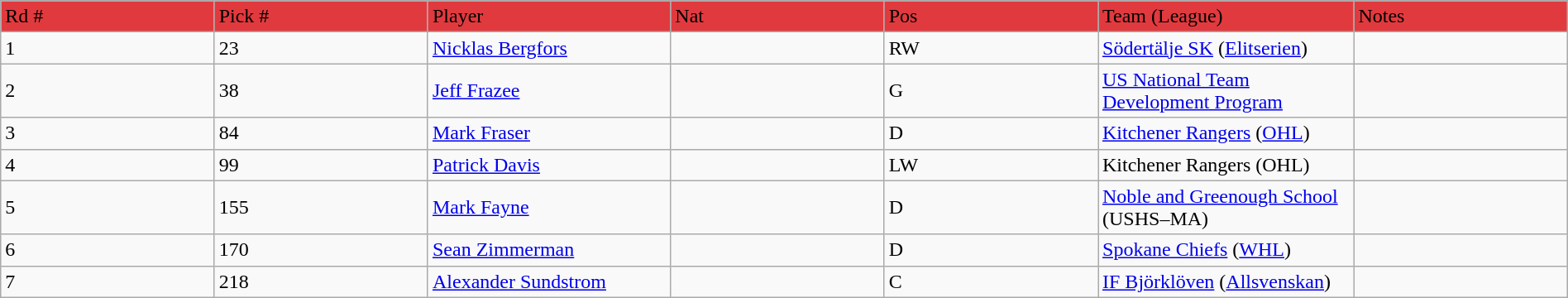<table class="wikitable" style="width: 100%">
<tr>
<td width="5%"; bgcolor="#E13A3E">Rd #</td>
<td width="5%"; bgcolor="#E13A3E">Pick #</td>
<td width="5%"; bgcolor="#E13A3E">Player</td>
<td width="5%"; bgcolor="#E13A3E">Nat</td>
<td width="5%"; bgcolor="#E13A3E">Pos</td>
<td width="5%"; bgcolor="#E13A3E">Team (League)</td>
<td width="5%"; bgcolor="#E13A3E">Notes</td>
</tr>
<tr>
<td>1</td>
<td>23</td>
<td><a href='#'>Nicklas Bergfors</a></td>
<td></td>
<td>RW</td>
<td><a href='#'>Södertälje SK</a> (<a href='#'>Elitserien</a>)</td>
<td></td>
</tr>
<tr>
<td>2</td>
<td>38</td>
<td><a href='#'>Jeff Frazee</a></td>
<td></td>
<td>G</td>
<td><a href='#'>US National Team Development Program</a></td>
<td></td>
</tr>
<tr>
<td>3</td>
<td>84</td>
<td><a href='#'>Mark Fraser</a></td>
<td></td>
<td>D</td>
<td><a href='#'>Kitchener Rangers</a> (<a href='#'>OHL</a>)</td>
<td></td>
</tr>
<tr>
<td>4</td>
<td>99</td>
<td><a href='#'>Patrick Davis</a></td>
<td></td>
<td>LW</td>
<td>Kitchener Rangers (OHL)</td>
<td></td>
</tr>
<tr>
<td>5</td>
<td>155</td>
<td><a href='#'>Mark Fayne</a></td>
<td></td>
<td>D</td>
<td><a href='#'>Noble and Greenough School</a> (USHS–MA)</td>
<td></td>
</tr>
<tr>
<td>6</td>
<td>170</td>
<td><a href='#'>Sean Zimmerman</a></td>
<td></td>
<td>D</td>
<td><a href='#'>Spokane Chiefs</a> (<a href='#'>WHL</a>)</td>
<td></td>
</tr>
<tr>
<td>7</td>
<td>218</td>
<td><a href='#'>Alexander Sundstrom</a></td>
<td></td>
<td>C</td>
<td><a href='#'>IF Björklöven</a> (<a href='#'>Allsvenskan</a>)</td>
<td></td>
</tr>
</table>
